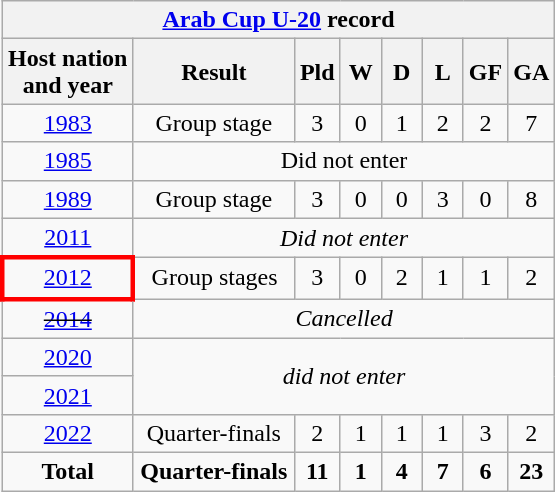<table class="wikitable" style="text-align: center">
<tr>
<th colspan=8><a href='#'>Arab Cup U-20</a> record</th>
</tr>
<tr>
<th width=80>Host nation and year</th>
<th width=100>Result</th>
<th width=20>Pld</th>
<th width=20>W</th>
<th width=20>D</th>
<th width=20>L</th>
<th width=20>GF</th>
<th width=20>GA</th>
</tr>
<tr>
<td> <a href='#'>1983</a></td>
<td>Group stage</td>
<td>3</td>
<td>0</td>
<td>1</td>
<td>2</td>
<td>2</td>
<td>7</td>
</tr>
<tr>
<td> <a href='#'>1985</a></td>
<td colspan="7">Did not enter</td>
</tr>
<tr>
<td> <a href='#'>1989</a></td>
<td>Group stage</td>
<td>3</td>
<td>0</td>
<td>0</td>
<td>3</td>
<td>0</td>
<td>8</td>
</tr>
<tr>
<td> <a href='#'>2011</a></td>
<td colspan=7 rowspan=1><em>Did not enter</em></td>
</tr>
<tr>
<td style="border: 3px solid red"> <a href='#'>2012</a></td>
<td>Group stages</td>
<td>3</td>
<td>0</td>
<td>2</td>
<td>1</td>
<td>1</td>
<td>2</td>
</tr>
<tr>
<td> <s><a href='#'>2014</a></s></td>
<td colspan=7><em>Cancelled</em></td>
</tr>
<tr>
<td> <a href='#'>2020</a></td>
<td colspan=7 rowspan=2><em>did not enter</em></td>
</tr>
<tr>
<td> <a href='#'>2021</a></td>
</tr>
<tr>
<td> <a href='#'>2022</a></td>
<td>Quarter-finals</td>
<td>2</td>
<td>1</td>
<td>1</td>
<td>1</td>
<td>3</td>
<td>2</td>
</tr>
<tr>
<td><strong>Total</strong></td>
<td><strong>Quarter-finals</strong></td>
<td><strong>11</strong></td>
<td><strong>1</strong></td>
<td><strong>4</strong></td>
<td><strong>7</strong></td>
<td><strong>6</strong></td>
<td><strong>23</strong></td>
</tr>
</table>
